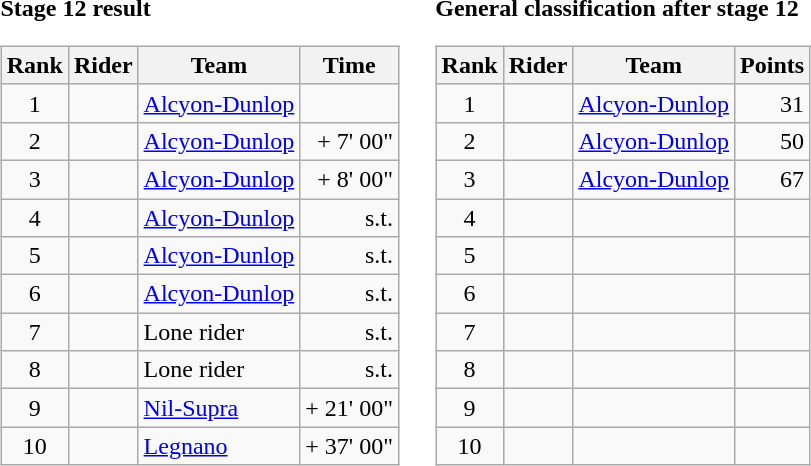<table>
<tr>
<td><strong>Stage 12 result</strong><br><table class="wikitable">
<tr>
<th scope="col">Rank</th>
<th scope="col">Rider</th>
<th scope="col">Team</th>
<th scope="col">Time</th>
</tr>
<tr>
<td style="text-align:center;">1</td>
<td></td>
<td><a href='#'>Alcyon-Dunlop</a></td>
<td style="text-align:right;"></td>
</tr>
<tr>
<td style="text-align:center;">2</td>
<td></td>
<td><a href='#'>Alcyon-Dunlop</a></td>
<td style="text-align:right;">+ 7' 00"</td>
</tr>
<tr>
<td style="text-align:center;">3</td>
<td></td>
<td><a href='#'>Alcyon-Dunlop</a></td>
<td style="text-align:right;">+ 8' 00"</td>
</tr>
<tr>
<td style="text-align:center;">4</td>
<td></td>
<td><a href='#'>Alcyon-Dunlop</a></td>
<td style="text-align:right;">s.t.</td>
</tr>
<tr>
<td style="text-align:center;">5</td>
<td></td>
<td><a href='#'>Alcyon-Dunlop</a></td>
<td style="text-align:right;">s.t.</td>
</tr>
<tr>
<td style="text-align:center;">6</td>
<td></td>
<td><a href='#'>Alcyon-Dunlop</a></td>
<td style="text-align:right;">s.t.</td>
</tr>
<tr>
<td style="text-align:center;">7</td>
<td></td>
<td>Lone rider</td>
<td style="text-align:right;">s.t.</td>
</tr>
<tr>
<td style="text-align:center;">8</td>
<td></td>
<td>Lone rider</td>
<td style="text-align:right;">s.t.</td>
</tr>
<tr>
<td style="text-align:center;">9</td>
<td></td>
<td><a href='#'>Nil-Supra</a></td>
<td style="text-align:right;">+ 21' 00"</td>
</tr>
<tr>
<td style="text-align:center;">10</td>
<td></td>
<td><a href='#'>Legnano</a></td>
<td style="text-align:right;">+ 37' 00"</td>
</tr>
</table>
</td>
<td></td>
<td><strong>General classification after stage 12</strong><br><table class="wikitable">
<tr>
<th scope="col">Rank</th>
<th scope="col">Rider</th>
<th scope="col">Team</th>
<th scope="col">Points</th>
</tr>
<tr>
<td style="text-align:center;">1</td>
<td></td>
<td><a href='#'>Alcyon-Dunlop</a></td>
<td style="text-align:right;">31</td>
</tr>
<tr>
<td style="text-align:center;">2</td>
<td></td>
<td><a href='#'>Alcyon-Dunlop</a></td>
<td style="text-align:right;">50</td>
</tr>
<tr>
<td style="text-align:center;">3</td>
<td></td>
<td><a href='#'>Alcyon-Dunlop</a></td>
<td style="text-align:right;">67</td>
</tr>
<tr>
<td style="text-align:center;">4</td>
<td></td>
<td></td>
<td></td>
</tr>
<tr>
<td style="text-align:center;">5</td>
<td></td>
<td></td>
<td></td>
</tr>
<tr>
<td style="text-align:center;">6</td>
<td></td>
<td></td>
<td></td>
</tr>
<tr>
<td style="text-align:center;">7</td>
<td></td>
<td></td>
<td></td>
</tr>
<tr>
<td style="text-align:center;">8</td>
<td></td>
<td></td>
<td></td>
</tr>
<tr>
<td style="text-align:center;">9</td>
<td></td>
<td></td>
<td></td>
</tr>
<tr>
<td style="text-align:center;">10</td>
<td></td>
<td></td>
<td></td>
</tr>
</table>
</td>
</tr>
</table>
